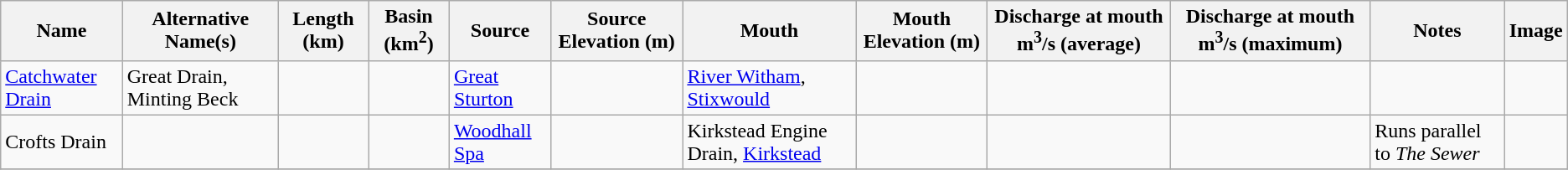<table class="wikitable sortable">
<tr>
<th>Name</th>
<th>Alternative Name(s)</th>
<th>Length (km)</th>
<th>Basin (km<sup>2</sup>)</th>
<th>Source</th>
<th>Source Elevation (m)</th>
<th>Mouth</th>
<th>Mouth Elevation (m)</th>
<th>Discharge at mouth m<sup>3</sup>/s (average)</th>
<th class="unsortable">Discharge at mouth m<sup>3</sup>/s (maximum)</th>
<th>Notes</th>
<th class="unsortable">Image</th>
</tr>
<tr>
<td><a href='#'>Catchwater Drain</a></td>
<td>Great Drain, Minting Beck</td>
<td></td>
<td></td>
<td><a href='#'>Great Sturton</a></td>
<td></td>
<td><a href='#'>River Witham</a>, <a href='#'>Stixwould</a></td>
<td></td>
<td></td>
<td></td>
<td></td>
<td></td>
</tr>
<tr>
<td>Crofts Drain</td>
<td></td>
<td></td>
<td></td>
<td><a href='#'>Woodhall Spa</a></td>
<td></td>
<td>Kirkstead Engine Drain, <a href='#'>Kirkstead</a></td>
<td></td>
<td></td>
<td></td>
<td>Runs parallel to <em>The Sewer</em></td>
<td></td>
</tr>
<tr>
</tr>
</table>
